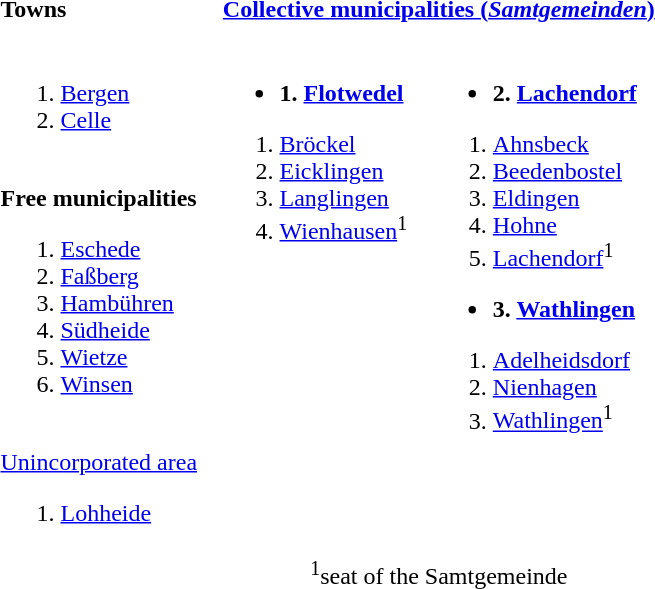<table>
<tr>
<th align=left width=33%>Towns</th>
<th colspan=2 align=center width=67%><a href='#'>Collective municipalities (<em>Samtgemeinden</em>)</a></th>
</tr>
<tr valign=top>
<td><br><ol><li><a href='#'>Bergen</a></li><li><a href='#'>Celle</a></li></ol><br>
<strong>Free municipalities</strong><br><ol><li><a href='#'>Eschede</a></li><li><a href='#'>Faßberg</a></li><li><a href='#'>Hambühren</a></li><li><a href='#'>Südheide</a></li><li><a href='#'>Wietze</a></li><li><a href='#'>Winsen</a></li></ol><br>
<a href='#'>Unincorporated area</a><br><ol><li><a href='#'>Lohheide</a></li></ol></td>
<td><br><ul><li><strong>1. <a href='#'>Flotwedel</a></strong></li></ul><ol><li><a href='#'>Bröckel</a></li><li><a href='#'>Eicklingen</a></li><li><a href='#'>Langlingen</a></li><li><a href='#'>Wienhausen</a><sup>1</sup></li></ol></td>
<td><br><ul><li><strong>2. <a href='#'>Lachendorf</a></strong></li></ul><ol><li><a href='#'>Ahnsbeck</a></li><li><a href='#'>Beedenbostel</a></li><li><a href='#'>Eldingen</a></li><li><a href='#'>Hohne</a></li><li><a href='#'>Lachendorf</a><sup>1</sup></li></ol><ul><li><strong>3. <a href='#'>Wathlingen</a></strong></li></ul><ol><li><a href='#'>Adelheidsdorf</a></li><li><a href='#'>Nienhagen</a></li><li><a href='#'>Wathlingen</a><sup>1</sup></li></ol></td>
</tr>
<tr>
<td></td>
<td colspan=2 align=center><sup>1</sup>seat of the Samtgemeinde</td>
</tr>
</table>
